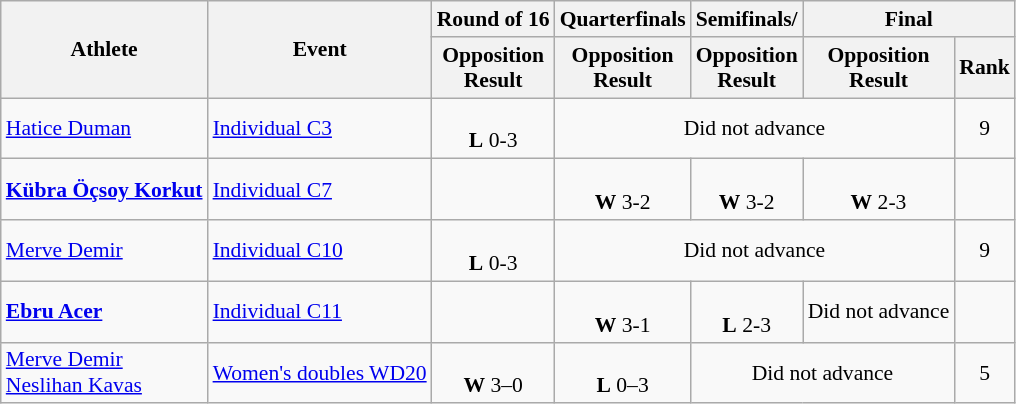<table class=wikitable style="font-size:90%">
<tr align=center>
<th rowspan="2">Athlete</th>
<th rowspan="2">Event</th>
<th>Round of 16</th>
<th>Quarterfinals</th>
<th>Semifinals/ </th>
<th colspan="2">Final</th>
</tr>
<tr>
<th>Opposition<br>Result</th>
<th>Opposition<br>Result</th>
<th>Opposition<br>Result</th>
<th>Opposition<br>Result</th>
<th>Rank</th>
</tr>
<tr align=center>
<td align=left><a href='#'>Hatice Duman</a></td>
<td align=left><a href='#'>Individual C3</a></td>
<td><br><strong>L</strong> 0-3</td>
<td align=center colspan=3>Did not advance</td>
<td>9</td>
</tr>
<tr align=center>
<td align=left><strong><a href='#'>Kübra Öçsoy Korkut</a></strong></td>
<td align=left><a href='#'>Individual C7</a></td>
<td></td>
<td> <br><strong>W</strong> 3-2</td>
<td> <br><strong>W</strong> 3-2</td>
<td> <br><strong>W</strong> 2-3</td>
<td></td>
</tr>
<tr align=center>
<td align=left><a href='#'>Merve Demir</a></td>
<td align=left><a href='#'>Individual C10</a></td>
<td><br><strong>L</strong> 0-3</td>
<td align=center colspan=3>Did not advance</td>
<td>9</td>
</tr>
<tr align=center>
<td align=left><strong><a href='#'>Ebru Acer</a></strong></td>
<td align=left><a href='#'>Individual C11</a></td>
<td></td>
<td><br><strong>W</strong> 3-1</td>
<td><br><strong>L</strong> 2-3</td>
<td>Did not advance</td>
<td></td>
</tr>
<tr align=center>
<td align=left><a href='#'>Merve Demir</a><br><a href='#'>Neslihan Kavas</a></td>
<td align=left><a href='#'>Women's doubles WD20</a></td>
<td><br><strong>W</strong> 3–0</td>
<td><br><strong>L</strong> 0–3</td>
<td align=center colspan=2>Did not advance</td>
<td>5</td>
</tr>
</table>
